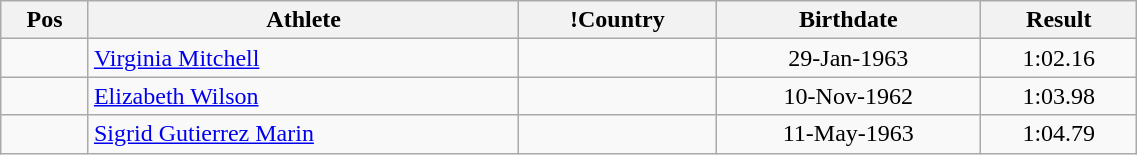<table class="wikitable"  style="text-align:center; width:60%;">
<tr>
<th>Pos</th>
<th>Athlete</th>
<th>!Country</th>
<th>Birthdate</th>
<th>Result</th>
</tr>
<tr>
<td align=center></td>
<td align=left><a href='#'>Virginia Mitchell</a></td>
<td align=left></td>
<td>29-Jan-1963</td>
<td>1:02.16</td>
</tr>
<tr>
<td align=center></td>
<td align=left><a href='#'>Elizabeth Wilson</a></td>
<td align=left></td>
<td>10-Nov-1962</td>
<td>1:03.98</td>
</tr>
<tr>
<td align=center></td>
<td align=left><a href='#'>Sigrid Gutierrez Marin</a></td>
<td align=left></td>
<td>11-May-1963</td>
<td>1:04.79</td>
</tr>
</table>
